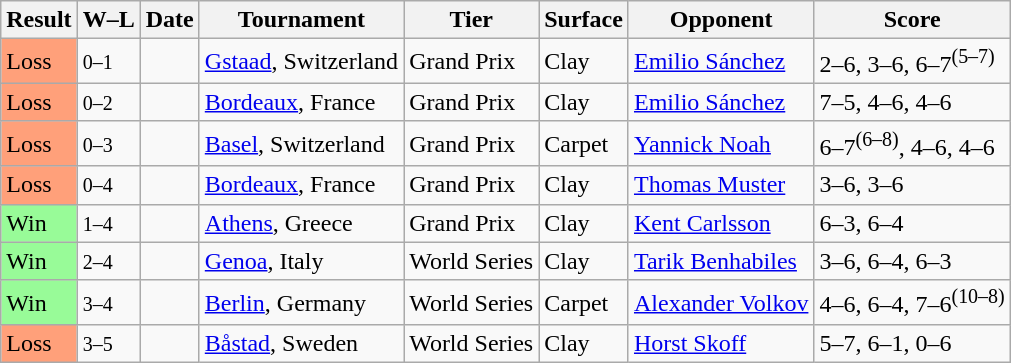<table class="sortable wikitable">
<tr>
<th>Result</th>
<th class="unsortable">W–L</th>
<th>Date</th>
<th>Tournament</th>
<th>Tier</th>
<th>Surface</th>
<th>Opponent</th>
<th class="unsortable">Score</th>
</tr>
<tr>
<td style="background:#ffa07a;">Loss</td>
<td><small>0–1</small></td>
<td><a href='#'></a></td>
<td><a href='#'>Gstaad</a>, Switzerland</td>
<td>Grand Prix</td>
<td>Clay</td>
<td> <a href='#'>Emilio Sánchez</a></td>
<td>2–6, 3–6, 6–7<sup>(5–7)</sup></td>
</tr>
<tr>
<td style="background:#ffa07a;">Loss</td>
<td><small>0–2</small></td>
<td><a href='#'></a></td>
<td><a href='#'>Bordeaux</a>, France</td>
<td>Grand Prix</td>
<td>Clay</td>
<td> <a href='#'>Emilio Sánchez</a></td>
<td>7–5, 4–6, 4–6</td>
</tr>
<tr>
<td style="background:#ffa07a;">Loss</td>
<td><small>0–3</small></td>
<td><a href='#'></a></td>
<td><a href='#'>Basel</a>, Switzerland</td>
<td>Grand Prix</td>
<td>Carpet</td>
<td> <a href='#'>Yannick Noah</a></td>
<td>6–7<sup>(6–8)</sup>, 4–6, 4–6</td>
</tr>
<tr>
<td style="background:#ffa07a;">Loss</td>
<td><small>0–4</small></td>
<td><a href='#'></a></td>
<td><a href='#'>Bordeaux</a>, France</td>
<td>Grand Prix</td>
<td>Clay</td>
<td> <a href='#'>Thomas Muster</a></td>
<td>3–6, 3–6</td>
</tr>
<tr>
<td style="background:#98fb98;">Win</td>
<td><small>1–4</small></td>
<td><a href='#'></a></td>
<td><a href='#'>Athens</a>, Greece</td>
<td>Grand Prix</td>
<td>Clay</td>
<td> <a href='#'>Kent Carlsson</a></td>
<td>6–3, 6–4</td>
</tr>
<tr>
<td style="background:#98fb98;">Win</td>
<td><small>2–4</small></td>
<td><a href='#'></a></td>
<td><a href='#'>Genoa</a>, Italy</td>
<td>World Series</td>
<td>Clay</td>
<td> <a href='#'>Tarik Benhabiles</a></td>
<td>3–6, 6–4, 6–3</td>
</tr>
<tr>
<td style="background:#98fb98;">Win</td>
<td><small>3–4</small></td>
<td><a href='#'></a></td>
<td><a href='#'>Berlin</a>, Germany</td>
<td>World Series</td>
<td>Carpet</td>
<td> <a href='#'>Alexander Volkov</a></td>
<td>4–6, 6–4, 7–6<sup>(10–8)</sup></td>
</tr>
<tr>
<td style="background:#ffa07a;">Loss</td>
<td><small>3–5</small></td>
<td><a href='#'></a></td>
<td><a href='#'>Båstad</a>, Sweden</td>
<td>World Series</td>
<td>Clay</td>
<td> <a href='#'>Horst Skoff</a></td>
<td>5–7, 6–1, 0–6</td>
</tr>
</table>
